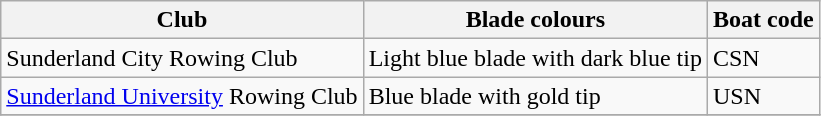<table class="wikitable">
<tr style="text-align:left;">
<th>Club</th>
<th>Blade colours</th>
<th>Boat code</th>
</tr>
<tr>
<td>Sunderland City Rowing Club</td>
<td>Light blue blade with dark blue tip</td>
<td>CSN</td>
</tr>
<tr>
<td><a href='#'>Sunderland University</a> Rowing Club</td>
<td>Blue blade with gold tip</td>
<td>USN</td>
</tr>
<tr>
</tr>
</table>
